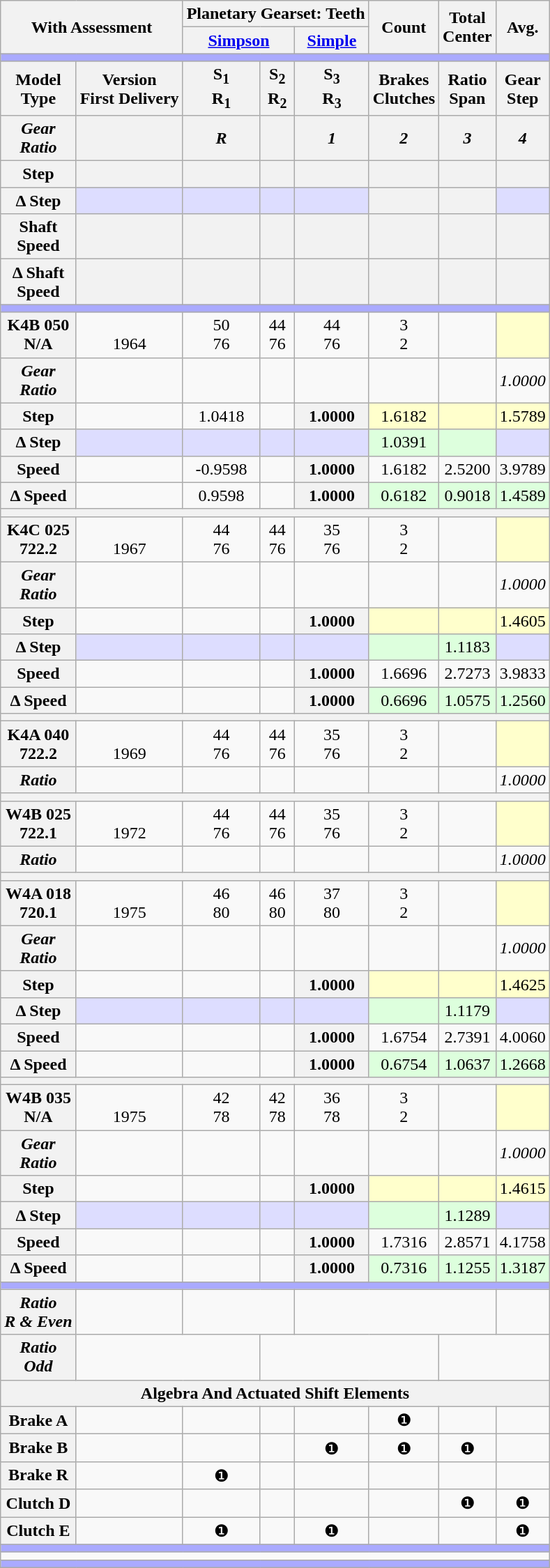<table class="wikitable collapsible" style="text-align:center">
<tr>
<th rowspan=2 colspan=2>With Assessment</th>
<th colspan=3>Planetary Gearset: Teeth</th>
<th rowspan=2>Count</th>
<th rowspan=2>Total<br>Center</th>
<th rowspan=2>Avg.</th>
</tr>
<tr>
<th colspan=2><a href='#'>Simpson</a></th>
<th><a href='#'>Simple</a></th>
</tr>
<tr>
<td colspan=8 style="background:#AAF;"></td>
</tr>
<tr>
<th>Model<br>Type</th>
<th>Version<br>First Delivery</th>
<th>S<sub>1</sub><br>R<sub>1</sub></th>
<th>S<sub>2</sub><br>R<sub>2</sub></th>
<th>S<sub>3</sub><br>R<sub>3</sub></th>
<th>Brakes<br>Clutches</th>
<th>Ratio<br>Span</th>
<th>Gear<br>Step</th>
</tr>
<tr style="font-style:italic;">
<th>Gear<br>Ratio</th>
<th></th>
<th>R<br></th>
<th></th>
<th>1<br></th>
<th>2<br></th>
<th>3<br></th>
<th>4<br></th>
</tr>
<tr>
<th>Step</th>
<th></th>
<th></th>
<th></th>
<th></th>
<th></th>
<th></th>
<th></th>
</tr>
<tr>
<th>Δ Step</th>
<th style="background:#DDF;"></th>
<th style="background:#DDF;"></th>
<th style="background:#DDF;"></th>
<th style="background:#DDF;"></th>
<th></th>
<th></th>
<th style="background:#DDF;"></th>
</tr>
<tr>
<th>Shaft<br>Speed</th>
<th></th>
<th></th>
<th></th>
<th></th>
<th></th>
<th></th>
<th></th>
</tr>
<tr>
<th>Δ Shaft<br>Speed</th>
<th></th>
<th></th>
<th></th>
<th></th>
<th></th>
<th></th>
<th></th>
</tr>
<tr>
<td colspan=8 style="background:#AAF;"></td>
</tr>
<tr>
<th>K4B 050<br>N/A</th>
<td><br>1964</td>
<td>50<br>76</td>
<td>44<br>76</td>
<td>44<br>76</td>
<td>3<br>2</td>
<td><br></td>
<td style="background:#FFC;"></td>
</tr>
<tr style="font-style:italic;">
<th>Gear<br>Ratio</th>
<td></td>
<td><br></td>
<td></td>
<td><br></td>
<td><br></td>
<td></td>
<td>1.0000<br></td>
</tr>
<tr>
<th>Step</th>
<td></td>
<td>1.0418</td>
<td></td>
<th>1.0000</th>
<td style="background:#FFC;">1.6182</td>
<td style="background:#FFC;"></td>
<td style="background:#FFC;">1.5789</td>
</tr>
<tr>
<th>Δ Step</th>
<td style="background:#DDF;"></td>
<td style="background:#DDF;"></td>
<td style="background:#DDF;"></td>
<td style="background:#DDF;"></td>
<td style="background:#DFD;">1.0391</td>
<td style="background:#DFD;"></td>
<td style="background:#DDF;"></td>
</tr>
<tr>
<th>Speed</th>
<td></td>
<td>-0.9598</td>
<td></td>
<th>1.0000</th>
<td>1.6182</td>
<td>2.5200</td>
<td>3.9789</td>
</tr>
<tr>
<th>Δ Speed</th>
<td></td>
<td>0.9598</td>
<td></td>
<th>1.0000</th>
<td style="background:#DFD;">0.6182</td>
<td style="background:#DFD;">0.9018</td>
<td style="background:#DFD;">1.4589</td>
</tr>
<tr>
<th colspan="8"></th>
</tr>
<tr>
<th>K4C 025<br>722.2</th>
<td><br>1967</td>
<td>44<br>76</td>
<td>44<br>76</td>
<td>35<br>76</td>
<td>3<br>2</td>
<td><br></td>
<td style="background:#FFC;"></td>
</tr>
<tr style="font-style:italic;">
<th>Gear<br>Ratio</th>
<td></td>
<td></td>
<td></td>
<td><br></td>
<td></td>
<td></td>
<td>1.0000<br></td>
</tr>
<tr>
<th>Step</th>
<td></td>
<td></td>
<td></td>
<th>1.0000</th>
<td style="background:#FFC;"></td>
<td style="background:#FFC;"></td>
<td style="background:#FFC;">1.4605</td>
</tr>
<tr>
<th>Δ Step</th>
<td style="background:#DDF;"></td>
<td style="background:#DDF;"></td>
<td style="background:#DDF;"></td>
<td style="background:#DDF;"></td>
<td style="background:#DFD;"></td>
<td style="background:#DFD;">1.1183</td>
<td style="background:#DDF;"></td>
</tr>
<tr>
<th>Speed</th>
<td></td>
<td></td>
<td></td>
<th>1.0000</th>
<td>1.6696</td>
<td>2.7273</td>
<td>3.9833</td>
</tr>
<tr>
<th>Δ Speed</th>
<td></td>
<td></td>
<td></td>
<th>1.0000</th>
<td style="background:#DFD;">0.6696</td>
<td style="background:#DFD;">1.0575</td>
<td style="background:#DFD;">1.2560</td>
</tr>
<tr>
<th colspan="8"></th>
</tr>
<tr>
<th>K4A 040<br>722.2</th>
<td><br>1969</td>
<td>44<br>76</td>
<td>44<br>76</td>
<td>35<br>76</td>
<td>3<br>2</td>
<td><br></td>
<td style="background:#FFC;"></td>
</tr>
<tr style="font-style:italic;">
<th>Ratio</th>
<td></td>
<td></td>
<td></td>
<td></td>
<td></td>
<td></td>
<td>1.0000</td>
</tr>
<tr>
<th colspan="8"></th>
</tr>
<tr>
<th>W4B 025<br>722.1</th>
<td><br>1972</td>
<td>44<br>76</td>
<td>44<br>76</td>
<td>35<br>76</td>
<td>3<br>2</td>
<td><br></td>
<td style="background:#FFC;"></td>
</tr>
<tr style="font-style:italic;">
<th>Ratio</th>
<td></td>
<td></td>
<td></td>
<td></td>
<td></td>
<td></td>
<td>1.0000</td>
</tr>
<tr>
<th colspan="8"></th>
</tr>
<tr>
<th>W4A 018<br>720.1</th>
<td><br>1975</td>
<td>46<br>80</td>
<td>46<br>80</td>
<td>37<br>80</td>
<td>3<br>2</td>
<td><br></td>
<td style="background:#FFC;"></td>
</tr>
<tr style="font-style:italic;">
<th>Gear<br>Ratio</th>
<td></td>
<td></td>
<td></td>
<td><br></td>
<td></td>
<td></td>
<td>1.0000<br></td>
</tr>
<tr>
<th>Step</th>
<td></td>
<td></td>
<td></td>
<th>1.0000</th>
<td style="background:#FFC;"></td>
<td style="background:#FFC;"></td>
<td style="background:#FFC;">1.4625</td>
</tr>
<tr>
<th>Δ Step</th>
<td style="background:#DDF;"></td>
<td style="background:#DDF;"></td>
<td style="background:#DDF;"></td>
<td style="background:#DDF;"></td>
<td style="background:#DFD;"></td>
<td style="background:#DFD;">1.1179</td>
<td style="background:#DDF;"></td>
</tr>
<tr>
<th>Speed</th>
<td></td>
<td></td>
<td></td>
<th>1.0000</th>
<td>1.6754</td>
<td>2.7391</td>
<td>4.0060</td>
</tr>
<tr>
<th>Δ Speed</th>
<td></td>
<td></td>
<td></td>
<th>1.0000</th>
<td style="background:#DFD;">0.6754</td>
<td style="background:#DFD;">1.0637</td>
<td style="background:#DFD;">1.2668</td>
</tr>
<tr>
<th colspan="8"></th>
</tr>
<tr>
<th>W4B 035<br>N/A</th>
<td><br>1975</td>
<td>42<br>78</td>
<td>42<br>78</td>
<td>36<br>78</td>
<td>3<br>2</td>
<td><br></td>
<td style="background:#FFC;"></td>
</tr>
<tr style="font-style:italic;">
<th>Gear<br>Ratio</th>
<td></td>
<td></td>
<td></td>
<td><br></td>
<td></td>
<td></td>
<td>1.0000<br></td>
</tr>
<tr>
<th>Step</th>
<td></td>
<td></td>
<td></td>
<th>1.0000</th>
<td style="background:#FFC;"></td>
<td style="background:#FFC;"></td>
<td style="background:#FFC;">1.4615</td>
</tr>
<tr>
<th>Δ Step</th>
<td style="background:#DDF;"></td>
<td style="background:#DDF;"></td>
<td style="background:#DDF;"></td>
<td style="background:#DDF;"></td>
<td style="background:#DFD;"></td>
<td style="background:#DFD;">1.1289</td>
<td style="background:#DDF;"></td>
</tr>
<tr>
<th>Speed</th>
<td></td>
<td></td>
<td></td>
<th>1.0000</th>
<td>1.7316</td>
<td>2.8571</td>
<td>4.1758</td>
</tr>
<tr>
<th>Δ Speed</th>
<td></td>
<td></td>
<td></td>
<th>1.0000</th>
<td style="background:#DFD;">0.7316</td>
<td style="background:#DFD;">1.1255</td>
<td style="background:#DFD;">1.3187</td>
</tr>
<tr>
<td colspan="8" style="background:#AAF;"></td>
</tr>
<tr style="font-style:italic;">
<th>Ratio<br>R & Even</th>
<td></td>
<td colspan=2></td>
<td colspan=3></td>
<td></td>
</tr>
<tr style="font-style:italic;">
<th>Ratio<br>Odd</th>
<td colspan=2></td>
<td colspan=3></td>
<td colspan=2></td>
</tr>
<tr>
<th colspan=8>Algebra And Actuated Shift Elements</th>
</tr>
<tr>
<th>Brake A</th>
<td></td>
<td></td>
<td></td>
<td></td>
<td>❶</td>
<td></td>
<td></td>
</tr>
<tr>
<th>Brake B</th>
<td></td>
<td></td>
<td></td>
<td>❶</td>
<td>❶</td>
<td>❶</td>
<td></td>
</tr>
<tr>
<th>Brake R</th>
<td></td>
<td>❶</td>
<td></td>
<td></td>
<td></td>
<td></td>
<td></td>
</tr>
<tr>
<th>Clutch D</th>
<td></td>
<td></td>
<td></td>
<td></td>
<td></td>
<td>❶</td>
<td>❶</td>
</tr>
<tr>
<th>Clutch E</th>
<td></td>
<td>❶</td>
<td></td>
<td>❶</td>
<td></td>
<td></td>
<td>❶</td>
</tr>
<tr>
<td colspan="8" style="background:#AAF;"></td>
</tr>
<tr>
<td colspan="8"></td>
</tr>
<tr>
<td colspan="8" style="background:#AAF;"></td>
</tr>
</table>
